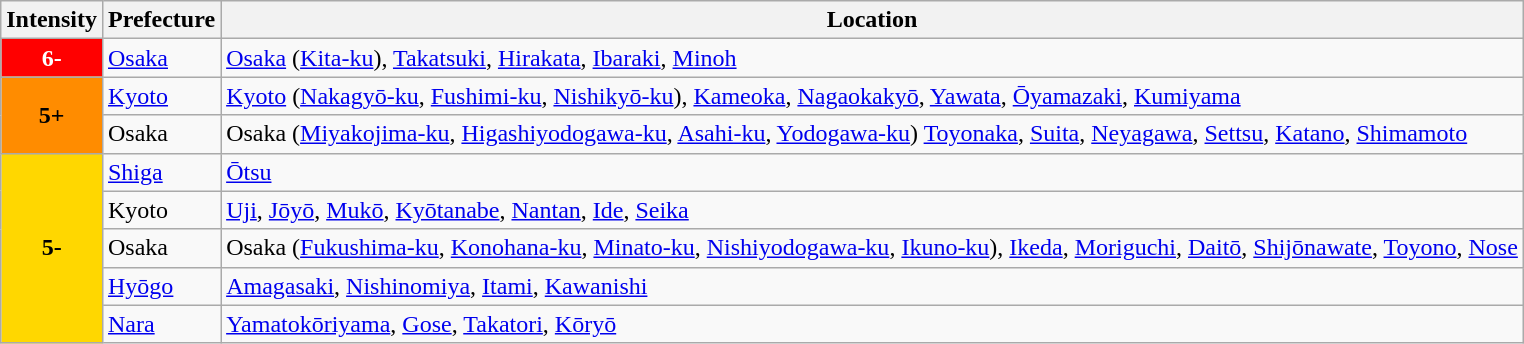<table class="wikitable">
<tr>
<th>Intensity</th>
<th>Prefecture</th>
<th>Location</th>
</tr>
<tr>
<th style="background:#FF0000; color:#fff">6-</th>
<td><a href='#'>Osaka</a></td>
<td><a href='#'>Osaka</a> (<a href='#'>Kita-ku</a>), <a href='#'>Takatsuki</a>, <a href='#'>Hirakata</a>, <a href='#'>Ibaraki</a>, <a href='#'>Minoh</a></td>
</tr>
<tr>
<th rowspan="2" style="background:#FF8C00">5+</th>
<td><a href='#'>Kyoto</a></td>
<td><a href='#'>Kyoto</a> (<a href='#'>Nakagyō-ku</a>, <a href='#'>Fushimi-ku</a>, <a href='#'>Nishikyō-ku</a>), <a href='#'>Kameoka</a>, <a href='#'>Nagaokakyō</a>, <a href='#'>Yawata</a>, <a href='#'>Ōyamazaki</a>, <a href='#'>Kumiyama</a></td>
</tr>
<tr>
<td>Osaka</td>
<td>Osaka (<a href='#'>Miyakojima-ku</a>, <a href='#'>Higashiyodogawa-ku</a>, <a href='#'>Asahi-ku</a>, <a href='#'>Yodogawa-ku</a>) <a href='#'>Toyonaka</a>, <a href='#'>Suita</a>, <a href='#'>Neyagawa</a>, <a href='#'>Settsu</a>, <a href='#'>Katano</a>, <a href='#'>Shimamoto</a></td>
</tr>
<tr>
<th rowspan="5" style="background:#FFD700; color:#000000">5-</th>
<td><a href='#'>Shiga</a></td>
<td><a href='#'>Ōtsu</a></td>
</tr>
<tr>
<td>Kyoto</td>
<td><a href='#'>Uji</a>, <a href='#'>Jōyō</a>, <a href='#'>Mukō</a>, <a href='#'>Kyōtanabe</a>, <a href='#'>Nantan</a>, <a href='#'>Ide</a>, <a href='#'>Seika</a></td>
</tr>
<tr>
<td>Osaka</td>
<td>Osaka (<a href='#'>Fukushima-ku</a>, <a href='#'>Konohana-ku</a>, <a href='#'>Minato-ku</a>, <a href='#'>Nishiyodogawa-ku</a>, <a href='#'>Ikuno-ku</a>), <a href='#'>Ikeda</a>, <a href='#'>Moriguchi</a>, <a href='#'>Daitō</a>, <a href='#'>Shijōnawate</a>, <a href='#'>Toyono</a>, <a href='#'>Nose</a></td>
</tr>
<tr>
<td><a href='#'>Hyōgo</a></td>
<td><a href='#'>Amagasaki</a>, <a href='#'>Nishinomiya</a>, <a href='#'>Itami</a>, <a href='#'>Kawanishi</a></td>
</tr>
<tr>
<td><a href='#'>Nara</a></td>
<td><a href='#'>Yamatokōriyama</a>, <a href='#'>Gose</a>, <a href='#'>Takatori</a>, <a href='#'>Kōryō</a></td>
</tr>
</table>
